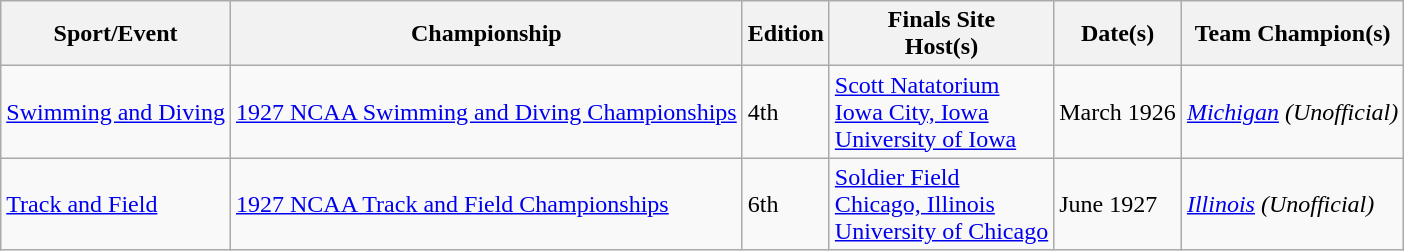<table class="wikitable sortable" style="text-align:left">
<tr>
<th>Sport/Event</th>
<th>Championship</th>
<th>Edition</th>
<th>Finals Site<br>Host(s)</th>
<th>Date(s)</th>
<th>Team Champion(s)</th>
</tr>
<tr>
<td><a href='#'>Swimming and Diving</a></td>
<td><a href='#'>1927 NCAA Swimming and Diving Championships</a></td>
<td>4th</td>
<td><a href='#'>Scott Natatorium</a><br> <a href='#'>Iowa City, Iowa</a><br><a href='#'>University of Iowa</a></td>
<td>March 1926</td>
<td><em><a href='#'>Michigan</a> (Unofficial)</em></td>
</tr>
<tr>
<td><a href='#'>Track and Field</a></td>
<td><a href='#'>1927 NCAA Track and Field Championships</a></td>
<td>6th</td>
<td><a href='#'>Soldier Field</a><br> <a href='#'>Chicago, Illinois</a><br><a href='#'>University of Chicago</a></td>
<td>June 1927</td>
<td><em><a href='#'>Illinois</a> (Unofficial)</em></td>
</tr>
</table>
